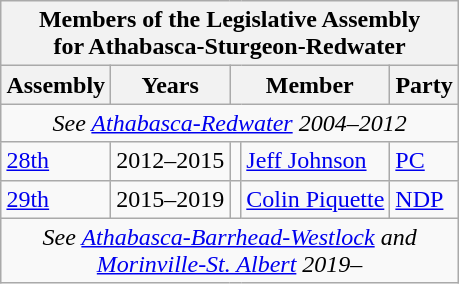<table class="wikitable" align=right>
<tr>
<th colspan=5>Members of the Legislative Assembly<br> for Athabasca-Sturgeon-Redwater</th>
</tr>
<tr>
<th>Assembly</th>
<th>Years</th>
<th colspan="2">Member</th>
<th>Party</th>
</tr>
<tr>
<td align="center" colspan=5><em>See <a href='#'>Athabasca-Redwater</a> 2004–2012</em></td>
</tr>
<tr>
<td><a href='#'>28th</a></td>
<td>2012–2015</td>
<td></td>
<td><a href='#'>Jeff Johnson</a></td>
<td><a href='#'>PC</a></td>
</tr>
<tr>
<td><a href='#'>29th</a></td>
<td>2015–2019</td>
<td></td>
<td><a href='#'>Colin Piquette</a></td>
<td><a href='#'>NDP</a></td>
</tr>
<tr>
<td align="center" colspan=5><em>See <a href='#'>Athabasca-Barrhead-Westlock</a> and<br> <a href='#'>Morinville-St. Albert</a> 2019–</em></td>
</tr>
</table>
